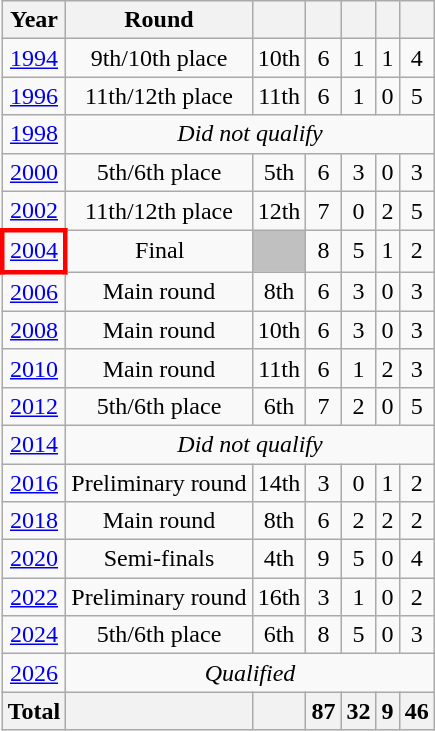<table class="wikitable" style="text-align: center;">
<tr>
<th>Year</th>
<th>Round</th>
<th></th>
<th></th>
<th></th>
<th></th>
<th></th>
</tr>
<tr>
<td> <a href='#'>1994</a></td>
<td>9th/10th place</td>
<td>10th</td>
<td>6</td>
<td>1</td>
<td>1</td>
<td>4</td>
</tr>
<tr>
<td> <a href='#'>1996</a></td>
<td>11th/12th place</td>
<td>11th</td>
<td>6</td>
<td>1</td>
<td>0</td>
<td>5</td>
</tr>
<tr>
<td> <a href='#'>1998</a></td>
<td colspan="6"><em>Did not qualify</em></td>
</tr>
<tr>
<td> <a href='#'>2000</a></td>
<td>5th/6th place</td>
<td>5th</td>
<td>6</td>
<td>3</td>
<td>0</td>
<td>3</td>
</tr>
<tr>
<td> <a href='#'>2002</a></td>
<td>11th/12th place</td>
<td>12th</td>
<td>7</td>
<td>0</td>
<td>2</td>
<td>5</td>
</tr>
<tr>
<td style="border: 3px solid red"> <a href='#'>2004</a></td>
<td>Final</td>
<td style="background:silver;"></td>
<td>8</td>
<td>5</td>
<td>1</td>
<td>2</td>
</tr>
<tr>
<td> <a href='#'>2006</a></td>
<td>Main round</td>
<td>8th</td>
<td>6</td>
<td>3</td>
<td>0</td>
<td>3</td>
</tr>
<tr>
<td> <a href='#'>2008</a></td>
<td>Main round</td>
<td>10th</td>
<td>6</td>
<td>3</td>
<td>0</td>
<td>3</td>
</tr>
<tr>
<td> <a href='#'>2010</a></td>
<td>Main round</td>
<td>11th</td>
<td>6</td>
<td>1</td>
<td>2</td>
<td>3</td>
</tr>
<tr>
<td> <a href='#'>2012</a></td>
<td>5th/6th place</td>
<td>6th</td>
<td>7</td>
<td>2</td>
<td>0</td>
<td>5</td>
</tr>
<tr>
<td> <a href='#'>2014</a></td>
<td colspan="6"><em>Did not qualify</em></td>
</tr>
<tr>
<td> <a href='#'>2016</a></td>
<td>Preliminary round</td>
<td>14th</td>
<td>3</td>
<td>0</td>
<td>1</td>
<td>2</td>
</tr>
<tr>
<td> <a href='#'>2018</a></td>
<td>Main round</td>
<td>8th</td>
<td>6</td>
<td>2</td>
<td>2</td>
<td>2</td>
</tr>
<tr>
<td>   <a href='#'>2020</a></td>
<td>Semi-finals</td>
<td>4th</td>
<td>9</td>
<td>5</td>
<td>0</td>
<td>4</td>
</tr>
<tr>
<td>  <a href='#'>2022</a></td>
<td>Preliminary round</td>
<td>16th</td>
<td>3</td>
<td>1</td>
<td>0</td>
<td>2</td>
</tr>
<tr>
<td> <a href='#'>2024</a></td>
<td>5th/6th place</td>
<td>6th</td>
<td>8</td>
<td>5</td>
<td>0</td>
<td>3</td>
</tr>
<tr>
<td>   <a href='#'>2026</a></td>
<td colspan="6"><em>Qualified</em></td>
</tr>
<tr>
<th>Total</th>
<th></th>
<th></th>
<th>87</th>
<th>32</th>
<th>9</th>
<th>46</th>
</tr>
</table>
